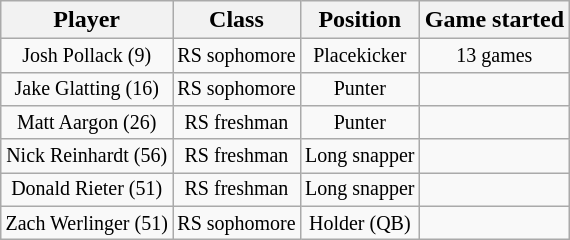<table class="wikitable">
<tr>
<th>Player</th>
<th>Class</th>
<th>Position</th>
<th>Game started</th>
</tr>
<tr style="text-align:center; font-size:10pt;">
<td>Josh Pollack (9)</td>
<td>RS sophomore</td>
<td>Placekicker</td>
<td>13 games</td>
</tr>
<tr style="text-align:center; font-size:10pt;">
<td>Jake Glatting (16)</td>
<td>RS sophomore</td>
<td>Punter</td>
<td></td>
</tr>
<tr style="text-align:center; font-size:10pt;">
<td>Matt Aargon (26)</td>
<td>RS freshman</td>
<td>Punter</td>
<td></td>
</tr>
<tr style="text-align:center; font-size:10pt;">
<td>Nick Reinhardt (56)</td>
<td>RS freshman</td>
<td>Long snapper</td>
<td></td>
</tr>
<tr style="text-align:center; font-size:10pt;">
<td>Donald Rieter (51)</td>
<td>RS freshman</td>
<td>Long snapper</td>
<td></td>
</tr>
<tr style="text-align:center; font-size:10pt;">
<td>Zach Werlinger (51)</td>
<td>RS sophomore</td>
<td>Holder (QB)</td>
<td></td>
</tr>
</table>
